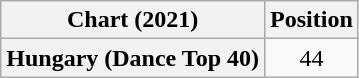<table class="wikitable plainrowheaders" style="text-align:center">
<tr>
<th scope="col">Chart (2021)</th>
<th scope="col">Position</th>
</tr>
<tr>
<th scope="row">Hungary (Dance Top 40)</th>
<td>44</td>
</tr>
</table>
